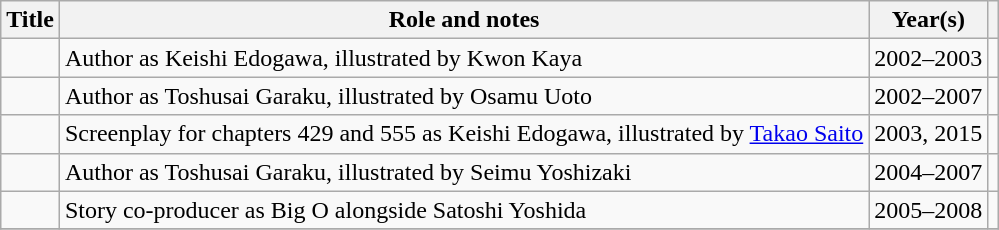<table class="wikitable">
<tr>
<th>Title</th>
<th>Role and notes</th>
<th>Year(s)</th>
<th></th>
</tr>
<tr>
<td></td>
<td>Author as Keishi Edogawa, illustrated by Kwon Kaya</td>
<td>2002–2003</td>
<td></td>
</tr>
<tr>
<td></td>
<td>Author as Toshusai Garaku, illustrated by Osamu Uoto</td>
<td>2002–2007</td>
<td></td>
</tr>
<tr>
<td></td>
<td>Screenplay for chapters 429 and 555 as Keishi Edogawa, illustrated by <a href='#'>Takao Saito</a></td>
<td>2003, 2015</td>
<td></td>
</tr>
<tr>
<td></td>
<td>Author as Toshusai Garaku, illustrated by Seimu Yoshizaki</td>
<td>2004–2007</td>
<td></td>
</tr>
<tr>
<td></td>
<td>Story co-producer as Big O alongside Satoshi Yoshida</td>
<td>2005–2008</td>
<td></td>
</tr>
<tr>
</tr>
</table>
